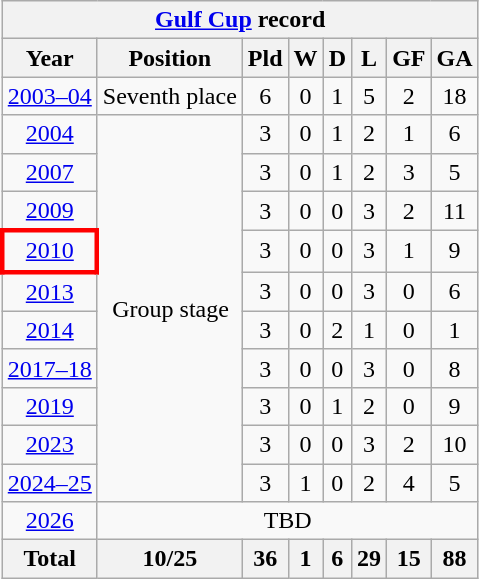<table class="wikitable" style="text-align: center;">
<tr>
<th colspan=10><a href='#'>Gulf Cup</a> record</th>
</tr>
<tr>
<th>Year</th>
<th>Position</th>
<th>Pld</th>
<th>W</th>
<th>D</th>
<th>L</th>
<th>GF</th>
<th>GA</th>
</tr>
<tr>
<td> <a href='#'>2003–04</a></td>
<td>Seventh place</td>
<td>6</td>
<td>0</td>
<td>1</td>
<td>5</td>
<td>2</td>
<td>18</td>
</tr>
<tr>
<td> <a href='#'>2004</a></td>
<td rowspan="10">Group stage</td>
<td>3</td>
<td>0</td>
<td>1</td>
<td>2</td>
<td>1</td>
<td>6</td>
</tr>
<tr>
<td> <a href='#'>2007</a></td>
<td>3</td>
<td>0</td>
<td>1</td>
<td>2</td>
<td>3</td>
<td>5</td>
</tr>
<tr>
<td> <a href='#'>2009</a></td>
<td>3</td>
<td>0</td>
<td>0</td>
<td>3</td>
<td>2</td>
<td>11</td>
</tr>
<tr>
<td style="border: 3px solid red"> <a href='#'>2010</a></td>
<td>3</td>
<td>0</td>
<td>0</td>
<td>3</td>
<td>1</td>
<td>9</td>
</tr>
<tr>
<td> <a href='#'>2013</a></td>
<td>3</td>
<td>0</td>
<td>0</td>
<td>3</td>
<td>0</td>
<td>6</td>
</tr>
<tr>
<td> <a href='#'>2014</a></td>
<td>3</td>
<td>0</td>
<td>2</td>
<td>1</td>
<td>0</td>
<td>1</td>
</tr>
<tr>
<td> <a href='#'>2017–18</a></td>
<td>3</td>
<td>0</td>
<td>0</td>
<td>3</td>
<td>0</td>
<td>8</td>
</tr>
<tr>
<td> <a href='#'>2019</a></td>
<td>3</td>
<td>0</td>
<td>1</td>
<td>2</td>
<td>0</td>
<td>9</td>
</tr>
<tr>
<td> <a href='#'>2023</a></td>
<td>3</td>
<td>0</td>
<td>0</td>
<td>3</td>
<td>2</td>
<td>10</td>
</tr>
<tr>
<td> <a href='#'>2024–25</a></td>
<td>3</td>
<td>1</td>
<td>0</td>
<td>2</td>
<td>4</td>
<td>5</td>
</tr>
<tr>
<td> <a href='#'>2026</a></td>
<td colspan="7">TBD</td>
</tr>
<tr>
<th>Total</th>
<th>10/25</th>
<th>36</th>
<th>1</th>
<th>6</th>
<th>29</th>
<th>15</th>
<th>88</th>
</tr>
</table>
